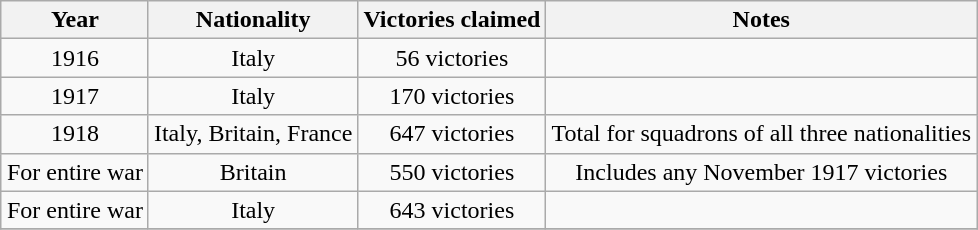<table class="wikitable" style="margin: 1em auto 1em auto">
<tr>
<th>Year</th>
<th>Nationality</th>
<th>Victories claimed</th>
<th>Notes</th>
</tr>
<tr>
<td align="center">1916</td>
<td align="center">Italy</td>
<td align="center">56 victories</td>
<td align="center"></td>
</tr>
<tr>
<td align="center">1917</td>
<td align="center">Italy</td>
<td align="center">170 victories</td>
<td align="center"></td>
</tr>
<tr>
<td align="center">1918</td>
<td align="center">Italy, Britain, France</td>
<td align="center">647 victories</td>
<td align="center">Total for squadrons of all three nationalities</td>
</tr>
<tr>
<td align="center">For entire war</td>
<td align="center">Britain</td>
<td align="center">550 victories</td>
<td align="center">Includes any November 1917 victories</td>
</tr>
<tr>
<td align="center">For entire war</td>
<td align="center">Italy</td>
<td align="center">643 victories</td>
<td align="center"></td>
</tr>
<tr>
</tr>
</table>
